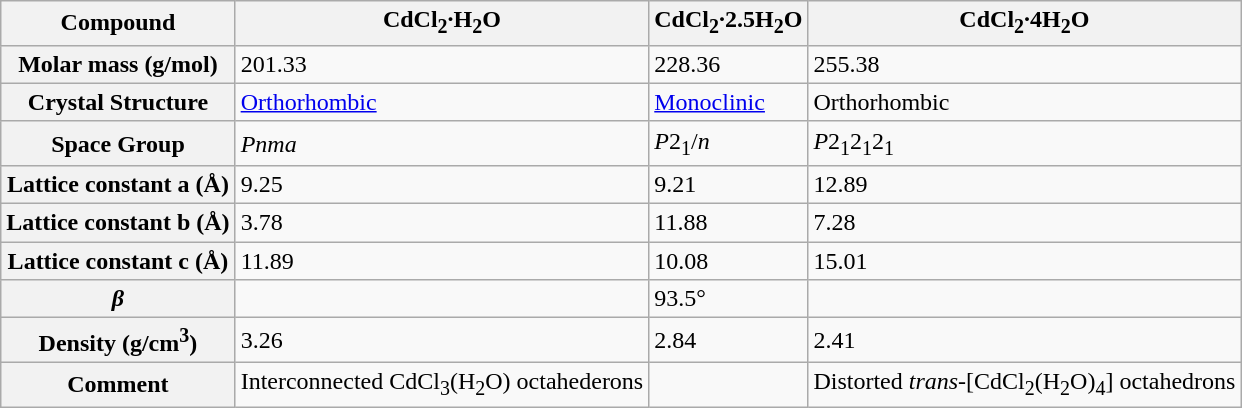<table class="wikitable plainrowheaders">
<tr>
<th>Compound</th>
<th>CdCl<sub>2</sub>·H<sub>2</sub>O</th>
<th>CdCl<sub>2</sub>·2.5H<sub>2</sub>O</th>
<th>CdCl<sub>2</sub>·4H<sub>2</sub>O</th>
</tr>
<tr>
<th>Molar mass (g/mol)</th>
<td>201.33</td>
<td>228.36</td>
<td>255.38</td>
</tr>
<tr>
<th>Crystal Structure</th>
<td><a href='#'>Orthorhombic</a></td>
<td><a href='#'>Monoclinic</a></td>
<td>Orthorhombic</td>
</tr>
<tr>
<th>Space Group</th>
<td><em>Pnma</em></td>
<td><em>P</em>2<sub>1</sub>/<em>n</em></td>
<td><em>P</em>2<sub>1</sub>2<sub>1</sub>2<sub>1</sub></td>
</tr>
<tr>
<th>Lattice constant a (Å)</th>
<td>9.25</td>
<td>9.21</td>
<td>12.89</td>
</tr>
<tr>
<th>Lattice constant b (Å)</th>
<td>3.78</td>
<td>11.88</td>
<td>7.28</td>
</tr>
<tr>
<th>Lattice constant c (Å)</th>
<td>11.89</td>
<td>10.08</td>
<td>15.01</td>
</tr>
<tr>
<th><em>β</em></th>
<td></td>
<td>93.5°</td>
<td></td>
</tr>
<tr>
<th>Density (g/cm<sup>3</sup>)</th>
<td>3.26</td>
<td>2.84</td>
<td>2.41</td>
</tr>
<tr>
<th>Comment</th>
<td>Interconnected CdCl<sub>3</sub>(H<sub>2</sub>O) octahederons</td>
<td></td>
<td>Distorted <em>trans</em>-[CdCl<sub>2</sub>(H<sub>2</sub>O)<sub>4</sub>] octahedrons</td>
</tr>
</table>
